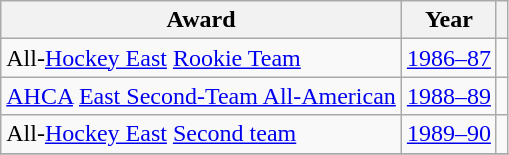<table class="wikitable">
<tr>
<th>Award</th>
<th>Year</th>
<th></th>
</tr>
<tr>
<td>All-<a href='#'>Hockey East</a> <a href='#'>Rookie Team</a></td>
<td><a href='#'>1986–87</a></td>
<td></td>
</tr>
<tr>
<td><a href='#'>AHCA</a> <a href='#'>East Second-Team All-American</a></td>
<td><a href='#'>1988–89</a></td>
<td></td>
</tr>
<tr>
<td>All-<a href='#'>Hockey East</a> <a href='#'>Second team</a></td>
<td><a href='#'>1989–90</a></td>
<td></td>
</tr>
<tr>
</tr>
</table>
